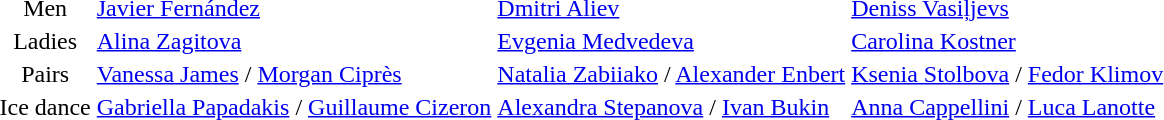<table>
<tr>
<td style="text-align: center;">Men</td>
<td> <a href='#'>Javier Fernández</a></td>
<td> <a href='#'>Dmitri Aliev</a></td>
<td> <a href='#'>Deniss Vasiļjevs</a></td>
</tr>
<tr>
<td style="text-align: center;">Ladies</td>
<td> <a href='#'>Alina Zagitova</a></td>
<td> <a href='#'>Evgenia Medvedeva</a></td>
<td> <a href='#'>Carolina Kostner</a></td>
</tr>
<tr>
<td style="text-align: center;">Pairs</td>
<td> <a href='#'>Vanessa James</a> / <a href='#'>Morgan Ciprès</a></td>
<td> <a href='#'>Natalia Zabiiako</a> / <a href='#'>Alexander Enbert</a></td>
<td> <a href='#'>Ksenia Stolbova</a> / <a href='#'>Fedor Klimov</a></td>
</tr>
<tr>
<td style="text-align: center;">Ice dance</td>
<td> <a href='#'>Gabriella Papadakis</a> / <a href='#'>Guillaume Cizeron</a></td>
<td> <a href='#'>Alexandra Stepanova</a> / <a href='#'>Ivan Bukin</a></td>
<td> <a href='#'>Anna Cappellini</a> / <a href='#'>Luca Lanotte</a></td>
</tr>
</table>
